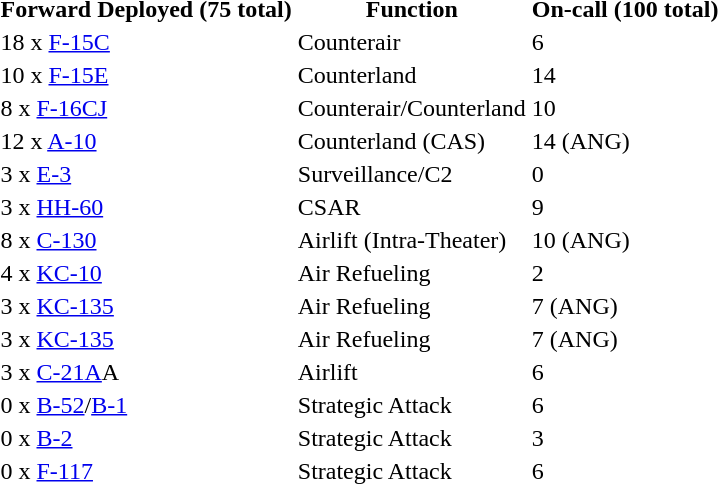<table>
<tr>
<th>Forward Deployed (75 total)</th>
<th>Function</th>
<th>On-call (100 total)</th>
</tr>
<tr>
<td>18 x <a href='#'>F-15C</a></td>
<td>Counterair</td>
<td>6</td>
</tr>
<tr>
<td>10 x <a href='#'>F-15E</a></td>
<td>Counterland</td>
<td>14</td>
</tr>
<tr>
<td>8 x <a href='#'>F-16CJ</a></td>
<td>Counterair/Counterland</td>
<td>10</td>
</tr>
<tr>
<td>12 x <a href='#'>A-10</a></td>
<td>Counterland (CAS)</td>
<td>14 (ANG)</td>
</tr>
<tr>
<td>3 x <a href='#'>E-3</a></td>
<td>Surveillance/C2</td>
<td>0</td>
</tr>
<tr>
<td>3 x <a href='#'>HH-60</a></td>
<td>CSAR</td>
<td>9</td>
</tr>
<tr>
<td>8 x <a href='#'>C-130</a></td>
<td>Airlift (Intra-Theater)</td>
<td>10 (ANG)</td>
</tr>
<tr>
<td>4 x <a href='#'>KC-10</a></td>
<td>Air Refueling</td>
<td>2</td>
</tr>
<tr>
<td>3 x <a href='#'>KC-135</a></td>
<td>Air Refueling</td>
<td>7 (ANG)</td>
</tr>
<tr>
<td>3 x <a href='#'>KC-135</a></td>
<td>Air Refueling</td>
<td>7 (ANG)</td>
</tr>
<tr>
<td>3 x <a href='#'>C-21A</a>A</td>
<td>Airlift</td>
<td>6</td>
</tr>
<tr>
<td>0 x <a href='#'>B-52</a>/<a href='#'>B-1</a></td>
<td>Strategic Attack</td>
<td>6</td>
</tr>
<tr>
<td>0 x <a href='#'>B-2</a></td>
<td>Strategic Attack</td>
<td>3</td>
</tr>
<tr>
<td>0 x <a href='#'>F-117</a></td>
<td>Strategic Attack</td>
<td>6</td>
</tr>
</table>
